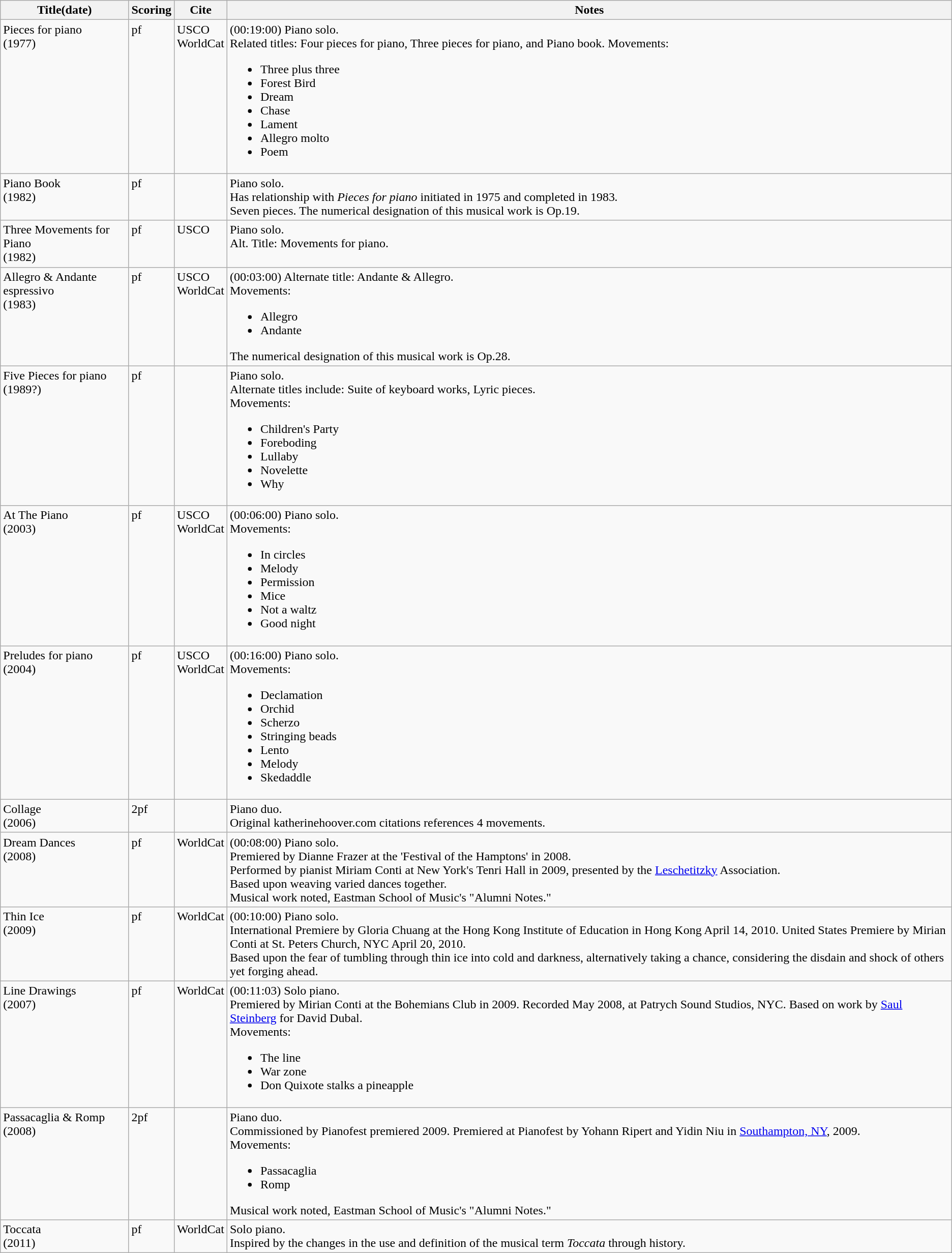<table class="sortable wikitable" style="margins:auto; width=95%;">
<tr>
<th width="">Title(date)</th>
<th width="">Scoring</th>
<th width="">Cite</th>
<th width="">Notes</th>
</tr>
<tr valign="top">
<td>Pieces for piano<br>(1977)</td>
<td>pf</td>
<td>USCO<br>WorldCat</td>
<td>(00:19:00) Piano solo.<br>Related titles: Four pieces for piano, Three pieces for piano, and Piano book. Movements:<ul><li>Three plus three</li><li>Forest Bird</li><li>Dream</li><li>Chase</li><li>Lament</li><li>Allegro molto</li><li>Poem</li></ul></td>
</tr>
<tr valign="top">
<td>Piano Book<br>(1982)</td>
<td>pf</td>
<td></td>
<td>Piano solo.<br>Has relationship with <em>Pieces for piano</em> initiated in 1975 and completed in 1983<em>.</em><br>Seven pieces. The numerical designation of this musical work is Op.19.</td>
</tr>
<tr valign="top">
<td>Three Movements for Piano<br>(1982)</td>
<td>pf</td>
<td>USCO</td>
<td>Piano solo.<br>Alt. Title: Movements for piano.</td>
</tr>
<tr valign="top">
<td>Allegro & Andante espressivo<br>(1983)</td>
<td>pf</td>
<td>USCO<br>WorldCat</td>
<td>(00:03:00) Alternate title: Andante & Allegro.<br>Movements:<ul><li>Allegro</li><li>Andante</li></ul>The numerical designation of this musical work is Op.28.</td>
</tr>
<tr valign="top">
<td>Five Pieces for piano<br>(1989?)</td>
<td>pf</td>
<td></td>
<td>Piano solo.<br>Alternate titles include: Suite of keyboard works, Lyric pieces.<br>Movements:<ul><li>Children's Party</li><li>Foreboding</li><li>Lullaby</li><li>Novelette</li><li>Why</li></ul></td>
</tr>
<tr valign="top">
<td>At The Piano<br>(2003)</td>
<td>pf</td>
<td>USCO<br>WorldCat</td>
<td>(00:06:00) Piano solo.<br>Movements:<ul><li>In circles</li><li>Melody</li><li>Permission</li><li>Mice</li><li>Not a waltz</li><li>Good night</li></ul></td>
</tr>
<tr valign="top">
<td>Preludes for piano<br>(2004)</td>
<td>pf</td>
<td>USCO<br>WorldCat</td>
<td>(00:16:00) Piano solo.<br>Movements:<ul><li>Declamation</li><li>Orchid</li><li>Scherzo</li><li>Stringing beads</li><li>Lento</li><li>Melody</li><li>Skedaddle</li></ul></td>
</tr>
<tr valign="top">
<td>Collage<br>(2006)</td>
<td>2pf</td>
<td></td>
<td>Piano duo.<br>Original katherinehoover.com citations references 4 movements.</td>
</tr>
<tr valign="top">
<td>Dream Dances<br>(2008)</td>
<td>pf</td>
<td>WorldCat</td>
<td>(00:08:00) Piano solo.<br>Premiered by Dianne Frazer at the 'Festival of the Hamptons' in 2008.<br>Performed by pianist Miriam Conti at New York's Tenri Hall in 2009, presented by the <a href='#'>Leschetitzky</a> Association.<br>Based upon weaving varied dances together.<br>Musical work noted, Eastman School of Music's "Alumni Notes."</td>
</tr>
<tr valign="top">
<td>Thin Ice<br>(2009)</td>
<td>pf</td>
<td>WorldCat</td>
<td>(00:10:00) Piano solo.<br>International Premiere by Gloria Chuang at the Hong Kong Institute of Education in Hong Kong April 14, 2010. United States Premiere by Mirian Conti at St. Peters Church, NYC April 20, 2010.<br>Based upon the fear of tumbling through thin ice into cold and darkness, alternatively taking a chance, considering the disdain and shock of others yet forging ahead.</td>
</tr>
<tr valign="top">
<td>Line Drawings<br>(2007)</td>
<td>pf</td>
<td>WorldCat</td>
<td>(00:11:03) Solo piano.<br>Premiered by Mirian Conti at the Bohemians Club in 2009. Recorded May 2008, at Patrych Sound Studios, NYC. Based on work by <a href='#'>Saul Steinberg</a> for David Dubal.<br>Movements:<ul><li>The line</li><li>War zone</li><li>Don Quixote stalks a pineapple</li></ul></td>
</tr>
<tr valign="top">
<td>Passacaglia & Romp<br>(2008)</td>
<td>2pf</td>
<td></td>
<td>Piano duo.<br>Commissioned by Pianofest premiered 2009. Premiered at Pianofest by Yohann Ripert and Yidin Niu in <a href='#'>Southampton, NY</a>, 2009.<br>Movements:<ul><li>Passacaglia</li><li>Romp</li></ul>Musical work noted, Eastman School of Music's "Alumni Notes."</td>
</tr>
<tr valign="top">
<td>Toccata<br>(2011)</td>
<td>pf</td>
<td>WorldCat</td>
<td>Solo piano.<br>Inspired by the changes in the use and definition of the musical term <em>Toccata</em> through history.</td>
</tr>
</table>
